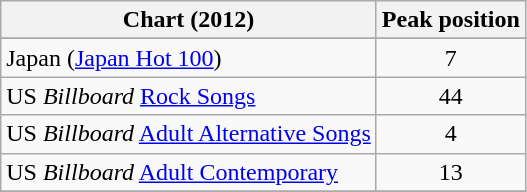<table class="wikitable sortable">
<tr>
<th>Chart (2012)</th>
<th>Peak position</th>
</tr>
<tr>
</tr>
<tr>
</tr>
<tr>
</tr>
<tr>
<td>Japan (<a href='#'>Japan Hot 100</a>)</td>
<td style="text-align:center;">7</td>
</tr>
<tr>
<td>US <em>Billboard</em> <a href='#'>Rock Songs</a></td>
<td style="text-align:center;">44</td>
</tr>
<tr>
<td>US <em>Billboard</em> <a href='#'>Adult Alternative Songs</a></td>
<td style="text-align:center;">4</td>
</tr>
<tr>
<td>US <em>Billboard</em> <a href='#'>Adult Contemporary</a></td>
<td style="text-align:center;">13</td>
</tr>
<tr>
</tr>
</table>
